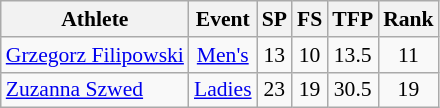<table class="wikitable" border="1" style="font-size:90%">
<tr>
<th>Athlete</th>
<th>Event</th>
<th>SP</th>
<th>FS</th>
<th>TFP</th>
<th>Rank</th>
</tr>
<tr align=center>
<td align=left><a href='#'>Grzegorz Filipowski</a></td>
<td><a href='#'>Men's</a></td>
<td>13</td>
<td>10</td>
<td>13.5</td>
<td>11</td>
</tr>
<tr align=center>
<td align=left><a href='#'>Zuzanna Szwed</a></td>
<td><a href='#'>Ladies</a></td>
<td>23</td>
<td>19</td>
<td>30.5</td>
<td>19</td>
</tr>
</table>
